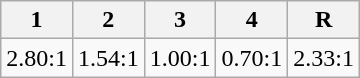<table class=wikitable>
<tr>
<th>1</th>
<th>2</th>
<th>3</th>
<th>4</th>
<th>R</th>
</tr>
<tr>
<td>2.80:1</td>
<td>1.54:1</td>
<td>1.00:1</td>
<td>0.70:1</td>
<td>2.33:1</td>
</tr>
</table>
